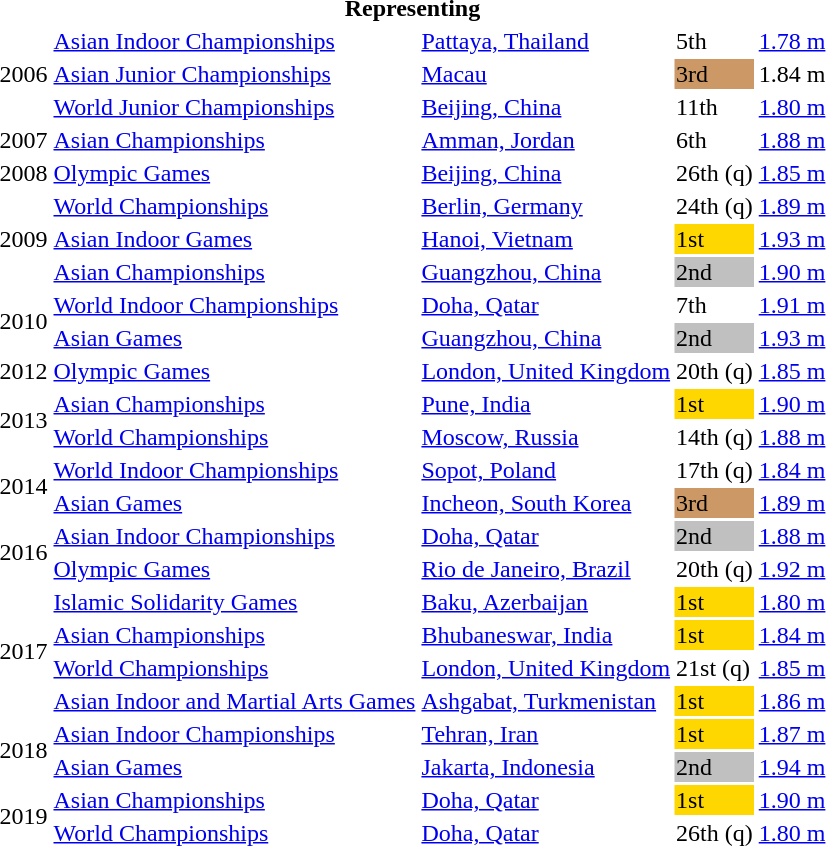<table>
<tr>
<th colspan="5">Representing </th>
</tr>
<tr>
<td rowspan=3>2006</td>
<td><a href='#'>Asian Indoor Championships</a></td>
<td><a href='#'>Pattaya, Thailand</a></td>
<td>5th</td>
<td><a href='#'>1.78 m</a></td>
</tr>
<tr>
<td><a href='#'>Asian Junior Championships</a></td>
<td><a href='#'>Macau</a></td>
<td bgcolor=cc9966>3rd</td>
<td>1.84 m</td>
</tr>
<tr>
<td><a href='#'>World Junior Championships</a></td>
<td><a href='#'>Beijing, China</a></td>
<td>11th</td>
<td><a href='#'>1.80 m</a></td>
</tr>
<tr>
<td>2007</td>
<td><a href='#'>Asian Championships</a></td>
<td><a href='#'>Amman, Jordan</a></td>
<td>6th</td>
<td><a href='#'>1.88 m</a></td>
</tr>
<tr>
<td>2008</td>
<td><a href='#'>Olympic Games</a></td>
<td><a href='#'>Beijing, China</a></td>
<td>26th (q)</td>
<td><a href='#'>1.85 m</a></td>
</tr>
<tr>
<td rowspan=3>2009</td>
<td><a href='#'>World Championships</a></td>
<td><a href='#'>Berlin, Germany</a></td>
<td>24th (q)</td>
<td><a href='#'>1.89 m</a></td>
</tr>
<tr>
<td><a href='#'>Asian Indoor Games</a></td>
<td><a href='#'>Hanoi, Vietnam</a></td>
<td bgcolor=gold>1st</td>
<td><a href='#'>1.93 m</a></td>
</tr>
<tr>
<td><a href='#'>Asian Championships</a></td>
<td><a href='#'>Guangzhou, China</a></td>
<td bgcolor=silver>2nd</td>
<td><a href='#'>1.90 m</a></td>
</tr>
<tr>
<td rowspan=2>2010</td>
<td><a href='#'>World Indoor Championships</a></td>
<td><a href='#'>Doha, Qatar</a></td>
<td>7th</td>
<td><a href='#'>1.91 m</a></td>
</tr>
<tr>
<td><a href='#'>Asian Games</a></td>
<td><a href='#'>Guangzhou, China</a></td>
<td bgcolor=silver>2nd</td>
<td><a href='#'>1.93 m</a></td>
</tr>
<tr>
<td>2012</td>
<td><a href='#'>Olympic Games</a></td>
<td><a href='#'>London, United Kingdom</a></td>
<td>20th (q)</td>
<td><a href='#'>1.85 m</a></td>
</tr>
<tr>
<td rowspan=2>2013</td>
<td><a href='#'>Asian Championships</a></td>
<td><a href='#'>Pune, India</a></td>
<td bgcolor=gold>1st</td>
<td><a href='#'>1.90 m</a></td>
</tr>
<tr>
<td><a href='#'>World Championships</a></td>
<td><a href='#'>Moscow, Russia</a></td>
<td>14th (q)</td>
<td><a href='#'>1.88 m</a></td>
</tr>
<tr>
<td rowspan=2>2014</td>
<td><a href='#'>World Indoor Championships</a></td>
<td><a href='#'>Sopot, Poland</a></td>
<td>17th (q)</td>
<td><a href='#'>1.84 m</a></td>
</tr>
<tr>
<td><a href='#'>Asian Games</a></td>
<td><a href='#'>Incheon, South Korea</a></td>
<td bgcolor=cc9966>3rd</td>
<td><a href='#'>1.89 m</a></td>
</tr>
<tr>
<td rowspan=2>2016</td>
<td><a href='#'>Asian Indoor Championships</a></td>
<td><a href='#'>Doha, Qatar</a></td>
<td bgcolor=silver>2nd</td>
<td><a href='#'>1.88 m</a></td>
</tr>
<tr>
<td><a href='#'>Olympic Games</a></td>
<td><a href='#'>Rio de Janeiro, Brazil</a></td>
<td>20th (q)</td>
<td><a href='#'>1.92 m</a></td>
</tr>
<tr>
<td rowspan=4>2017</td>
<td><a href='#'>Islamic Solidarity Games</a></td>
<td><a href='#'>Baku, Azerbaijan</a></td>
<td bgcolor=gold>1st</td>
<td><a href='#'>1.80 m</a></td>
</tr>
<tr>
<td><a href='#'>Asian Championships</a></td>
<td><a href='#'>Bhubaneswar, India</a></td>
<td bgcolor=gold>1st</td>
<td><a href='#'>1.84 m</a></td>
</tr>
<tr>
<td><a href='#'>World Championships</a></td>
<td><a href='#'>London, United Kingdom</a></td>
<td>21st (q)</td>
<td><a href='#'>1.85 m</a></td>
</tr>
<tr>
<td><a href='#'>Asian Indoor and Martial Arts Games</a></td>
<td><a href='#'>Ashgabat, Turkmenistan</a></td>
<td bgcolor=gold>1st</td>
<td><a href='#'>1.86 m</a></td>
</tr>
<tr>
<td rowspan=2>2018</td>
<td><a href='#'>Asian Indoor Championships</a></td>
<td><a href='#'>Tehran, Iran</a></td>
<td bgcolor=gold>1st</td>
<td><a href='#'>1.87 m</a></td>
</tr>
<tr>
<td><a href='#'>Asian Games</a></td>
<td><a href='#'>Jakarta, Indonesia</a></td>
<td bgcolor=silver>2nd</td>
<td><a href='#'>1.94 m</a></td>
</tr>
<tr>
<td rowspan=2>2019</td>
<td><a href='#'>Asian Championships</a></td>
<td><a href='#'>Doha, Qatar</a></td>
<td bgcolor=gold>1st</td>
<td><a href='#'>1.90 m</a></td>
</tr>
<tr>
<td><a href='#'>World Championships</a></td>
<td><a href='#'>Doha, Qatar</a></td>
<td>26th (q)</td>
<td><a href='#'>1.80 m</a></td>
</tr>
</table>
